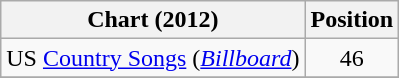<table class="wikitable sortable">
<tr>
<th scope="col">Chart (2012)</th>
<th scope="col">Position</th>
</tr>
<tr>
<td>US <a href='#'>Country Songs</a> (<em><a href='#'>Billboard</a></em>)</td>
<td align="center">46</td>
</tr>
<tr>
</tr>
</table>
